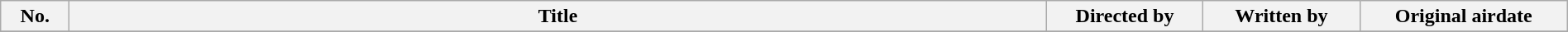<table class="wikitable" style="width:100%; margin:auto; background:#FFF;">
<tr>
<th style="width:3em;">No.</th>
<th>Title</th>
<th style="width:10%;">Directed by</th>
<th style="width:10%;">Written by</th>
<th style="width:10em;">Original airdate</th>
</tr>
<tr>
</tr>
</table>
